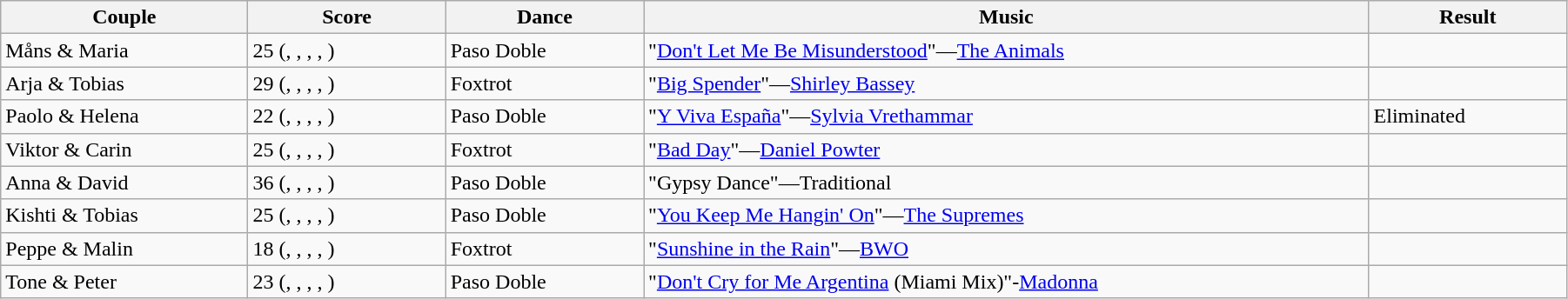<table class="wikitable sortable" style="width:95%; white-space:nowrap">
<tr>
<th style="width:15%">Couple</th>
<th style="width:12%">Score</th>
<th style="width:12%">Dance</th>
<th style="width:44%">Music</th>
<th style="width:12%">Result</th>
</tr>
<tr>
<td>Måns & Maria</td>
<td>25 (, , , , )</td>
<td>Paso Doble</td>
<td>"<a href='#'>Don't Let Me Be Misunderstood</a>"—<a href='#'>The Animals</a></td>
<td></td>
</tr>
<tr>
<td>Arja & Tobias</td>
<td>29 (, , , , )</td>
<td>Foxtrot</td>
<td>"<a href='#'>Big Spender</a>"—<a href='#'>Shirley Bassey</a></td>
<td></td>
</tr>
<tr>
<td>Paolo & Helena</td>
<td>22 (, , , , )</td>
<td>Paso Doble</td>
<td>"<a href='#'>Y Viva España</a>"—<a href='#'>Sylvia Vrethammar</a></td>
<td>Eliminated</td>
</tr>
<tr>
<td>Viktor & Carin</td>
<td>25 (, , , , )</td>
<td>Foxtrot</td>
<td>"<a href='#'>Bad Day</a>"—<a href='#'>Daniel Powter</a></td>
<td></td>
</tr>
<tr>
<td>Anna & David</td>
<td>36 (, , , , )</td>
<td>Paso Doble</td>
<td>"Gypsy Dance"—Traditional</td>
<td></td>
</tr>
<tr>
<td>Kishti & Tobias</td>
<td>25 (, , , , )</td>
<td>Paso Doble</td>
<td>"<a href='#'>You Keep Me Hangin' On</a>"—<a href='#'>The Supremes</a></td>
<td></td>
</tr>
<tr>
<td>Peppe & Malin</td>
<td>18 (, , , , )</td>
<td>Foxtrot</td>
<td>"<a href='#'>Sunshine in the Rain</a>"—<a href='#'>BWO</a></td>
<td></td>
</tr>
<tr>
<td>Tone & Peter</td>
<td>23 (, , , , )</td>
<td>Paso Doble</td>
<td>"<a href='#'>Don't Cry for Me Argentina</a> (Miami Mix)"-<a href='#'>Madonna</a></td>
<td></td>
</tr>
</table>
